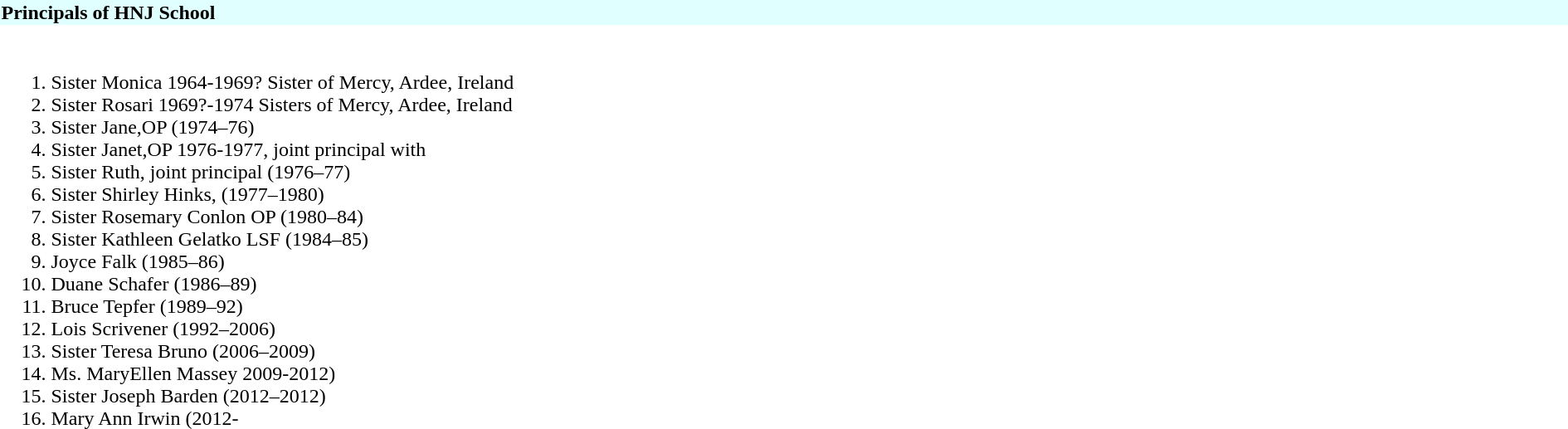<table class="Wikitable collapsible collapsed" width="100%" height="70px" style="text-align: left; border: 0px; margin-top: 0.2em;">
<tr>
<th style="background-color: #E0FFFF;">Principals of HNJ School</th>
</tr>
<tr>
<td><br><ol><li>Sister Monica 1964-1969? Sister of Mercy, Ardee, Ireland</li><li>Sister Rosari 1969?-1974 Sisters of Mercy, Ardee, Ireland</li><li>Sister Jane,OP (1974–76)</li><li>Sister Janet,OP 1976-1977, joint principal with</li><li>Sister Ruth, joint principal (1976–77)</li><li>Sister Shirley Hinks, (1977–1980)</li><li>Sister Rosemary Conlon OP (1980–84)</li><li>Sister Kathleen Gelatko LSF (1984–85)</li><li>Joyce Falk (1985–86)</li><li>Duane Schafer (1986–89)</li><li>Bruce Tepfer (1989–92)</li><li>Lois Scrivener (1992–2006)</li><li>Sister Teresa Bruno (2006–2009)</li><li>Ms. MaryEllen Massey 2009-2012)</li><li>Sister Joseph Barden (2012–2012)</li><li>Mary Ann Irwin (2012-</li></ol></td>
</tr>
</table>
